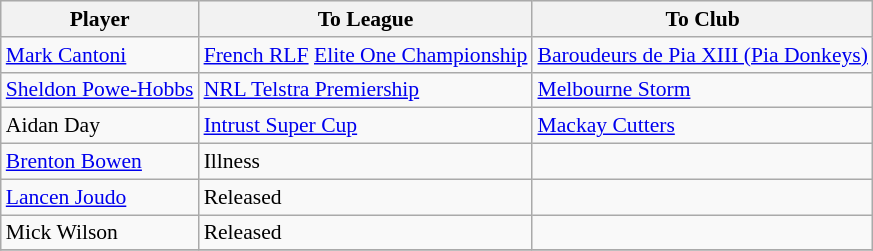<table class="wikitable" style="font-size:90%">
<tr bgcolor="#efefef">
<th width=" ">Player</th>
<th width=" ">To League</th>
<th width=" ">To Club</th>
</tr>
<tr>
<td> <a href='#'>Mark Cantoni</a></td>
<td><a href='#'>French RLF</a> <a href='#'>Elite One Championship</a></td>
<td> <a href='#'>Baroudeurs de Pia XIII (Pia Donkeys)</a></td>
</tr>
<tr>
<td> <a href='#'>Sheldon Powe-Hobbs</a></td>
<td><a href='#'>NRL Telstra Premiership</a></td>
<td> <a href='#'>Melbourne Storm</a></td>
</tr>
<tr>
<td> Aidan Day</td>
<td><a href='#'>Intrust Super Cup</a></td>
<td> <a href='#'>Mackay Cutters</a></td>
</tr>
<tr>
<td> <a href='#'>Brenton Bowen</a></td>
<td>Illness</td>
<td></td>
</tr>
<tr>
<td> <a href='#'>Lancen Joudo</a></td>
<td>Released</td>
<td></td>
</tr>
<tr>
<td> Mick Wilson</td>
<td>Released</td>
<td></td>
</tr>
<tr>
</tr>
</table>
